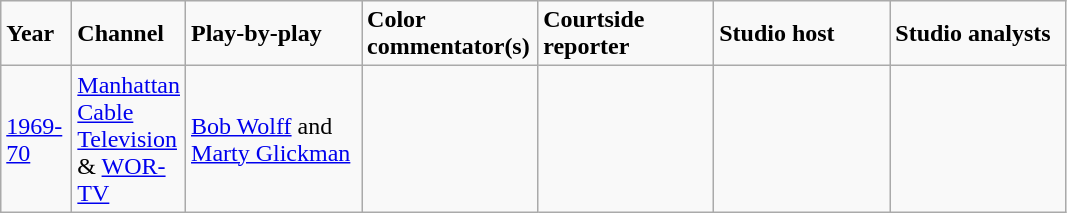<table class="wikitable">
<tr>
<td width="40"><strong>Year</strong></td>
<td width="40"><strong>Channel</strong></td>
<td width="110"><strong>Play-by-play</strong></td>
<td width="110"><strong>Color commentator(s)</strong></td>
<td width="110"><strong>Courtside reporter</strong></td>
<td width="110"><strong>Studio host</strong></td>
<td width="110"><strong>Studio analysts</strong></td>
</tr>
<tr>
<td><a href='#'>1969-70</a></td>
<td><a href='#'>Manhattan Cable Television</a> & <a href='#'>WOR-TV</a></td>
<td><a href='#'>Bob Wolff</a> and <a href='#'>Marty Glickman</a></td>
<td></td>
<td></td>
<td></td>
<td></td>
</tr>
</table>
